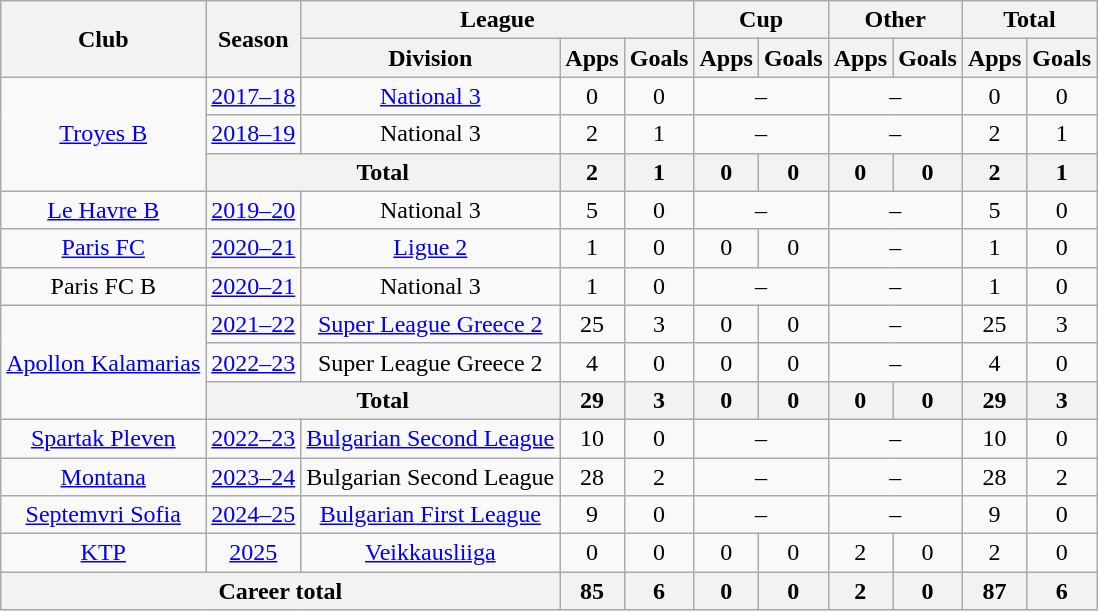<table class="wikitable" style="text-align:center">
<tr>
<th rowspan="2">Club</th>
<th rowspan="2">Season</th>
<th colspan="3">League</th>
<th colspan="2">Cup</th>
<th colspan="2">Other</th>
<th colspan="2">Total</th>
</tr>
<tr>
<th>Division</th>
<th>Apps</th>
<th>Goals</th>
<th>Apps</th>
<th>Goals</th>
<th>Apps</th>
<th>Goals</th>
<th>Apps</th>
<th>Goals</th>
</tr>
<tr>
<td rowspan=3><a href='#'>Troyes B</a></td>
<td><a href='#'>2017–18</a></td>
<td><a href='#'>National 3</a></td>
<td>0</td>
<td>0</td>
<td colspan=2>–</td>
<td colspan=2>–</td>
<td>0</td>
<td>0</td>
</tr>
<tr>
<td><a href='#'>2018–19</a></td>
<td>National 3</td>
<td>2</td>
<td>1</td>
<td colspan=2>–</td>
<td colspan=2>–</td>
<td>2</td>
<td>1</td>
</tr>
<tr>
<th colspan=2>Total</th>
<th>2</th>
<th>1</th>
<th>0</th>
<th>0</th>
<th>0</th>
<th>0</th>
<th>2</th>
<th>1</th>
</tr>
<tr>
<td><a href='#'>Le Havre B</a></td>
<td><a href='#'>2019–20</a></td>
<td>National 3</td>
<td>5</td>
<td>0</td>
<td colspan=2>–</td>
<td colspan=2>–</td>
<td>5</td>
<td>0</td>
</tr>
<tr>
<td><a href='#'>Paris FC</a></td>
<td><a href='#'>2020–21</a></td>
<td><a href='#'>Ligue 2</a></td>
<td>1</td>
<td>0</td>
<td>0</td>
<td>0</td>
<td colspan=2>–</td>
<td>1</td>
<td>0</td>
</tr>
<tr>
<td>Paris FC B</td>
<td><a href='#'>2020–21</a></td>
<td>National 3</td>
<td>1</td>
<td>0</td>
<td colspan=2>–</td>
<td colspan=2>–</td>
<td>1</td>
<td>0</td>
</tr>
<tr>
<td rowspan=3><a href='#'>Apollon Kalamarias</a></td>
<td><a href='#'>2021–22</a></td>
<td><a href='#'>Super League Greece 2</a></td>
<td>25</td>
<td>3</td>
<td>0</td>
<td>0</td>
<td colspan=2>–</td>
<td>25</td>
<td>3</td>
</tr>
<tr>
<td><a href='#'>2022–23</a></td>
<td>Super League Greece 2</td>
<td>4</td>
<td>0</td>
<td>0</td>
<td>0</td>
<td colspan=2>–</td>
<td>4</td>
<td>0</td>
</tr>
<tr>
<th colspan=2>Total</th>
<th>29</th>
<th>3</th>
<th>0</th>
<th>0</th>
<th>0</th>
<th>0</th>
<th>29</th>
<th>3</th>
</tr>
<tr>
<td><a href='#'>Spartak Pleven</a></td>
<td><a href='#'>2022–23</a></td>
<td><a href='#'>Bulgarian Second League</a></td>
<td>10</td>
<td>0</td>
<td colspan=2>–</td>
<td colspan=2>–</td>
<td>10</td>
<td>0</td>
</tr>
<tr>
<td><a href='#'>Montana</a></td>
<td><a href='#'>2023–24</a></td>
<td>Bulgarian Second League</td>
<td>28</td>
<td>2</td>
<td colspan=2>–</td>
<td colspan=2>–</td>
<td>28</td>
<td>2</td>
</tr>
<tr>
<td><a href='#'>Septemvri Sofia</a></td>
<td><a href='#'>2024–25</a></td>
<td><a href='#'>Bulgarian First League</a></td>
<td>9</td>
<td>0</td>
<td colspan=2>–</td>
<td colspan=2>–</td>
<td>9</td>
<td>0</td>
</tr>
<tr>
<td><a href='#'>KTP</a></td>
<td><a href='#'>2025</a></td>
<td><a href='#'>Veikkausliiga</a></td>
<td>0</td>
<td>0</td>
<td>0</td>
<td>0</td>
<td>2</td>
<td>0</td>
<td>2</td>
<td>0</td>
</tr>
<tr>
<th colspan="3">Career total</th>
<th>85</th>
<th>6</th>
<th>0</th>
<th>0</th>
<th>2</th>
<th>0</th>
<th>87</th>
<th>6</th>
</tr>
</table>
